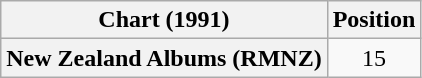<table class="wikitable plainrowheaders" style="text-align:center">
<tr>
<th scope="col">Chart (1991)</th>
<th scope="col">Position</th>
</tr>
<tr>
<th scope="row">New Zealand Albums (RMNZ)</th>
<td>15</td>
</tr>
</table>
